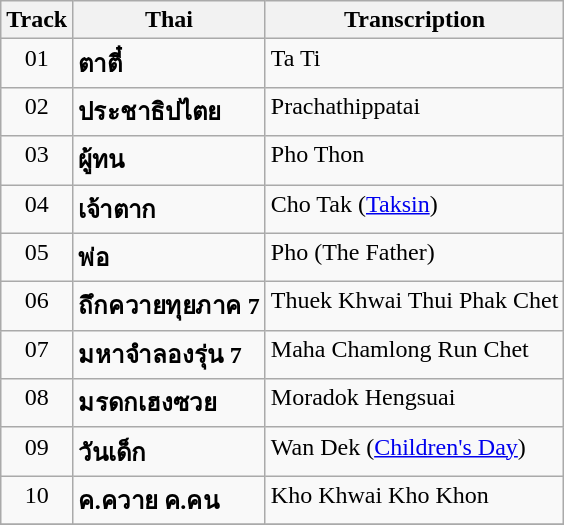<table class="wikitable">
<tr>
<th align="center" valign="top" width="40">Track</th>
<th align="left" valign="top">Thai</th>
<th align="left" valign="top">Transcription</th>
</tr>
<tr>
<td align="center" valign="top">01</td>
<td align="left" valign="top"><strong>ตาตี๋</strong></td>
<td align="left" valign="top">Ta Ti</td>
</tr>
<tr>
<td align="center" valign="top">02</td>
<td align="left" valign="top"><strong>ประชาธิปไตย</strong></td>
<td align="left" valign="top">Prachathippatai</td>
</tr>
<tr>
<td align="center" valign="top">03</td>
<td align="left" valign="top"><strong>ผู้ทน</strong></td>
<td align="left" valign="top">Pho Thon</td>
</tr>
<tr>
<td align="center" valign="top">04</td>
<td align="left" valign="top"><strong>เจ้าตาก</strong></td>
<td align="left" valign="top">Cho Tak (<a href='#'>Taksin</a>)</td>
</tr>
<tr>
<td align="center" valign="top">05</td>
<td align="left" valign="top"><strong>พ่อ</strong></td>
<td align="left" valign="top">Pho (The Father)</td>
</tr>
<tr>
<td align="center" valign="top">06</td>
<td align="left" valign="top"><strong>ถึกควายทุยภาค 7</strong></td>
<td align="left" valign="top">Thuek Khwai Thui Phak Chet</td>
</tr>
<tr>
<td align="center" valign="top">07</td>
<td align="left" valign="top"><strong>มหาจำลองรุ่น 7</strong></td>
<td align="left" valign="top">Maha Chamlong Run Chet</td>
</tr>
<tr>
<td align="center" valign="top">08</td>
<td align="left" valign="top"><strong>มรดกเฮงซวย</strong></td>
<td align="left" valign="top">Moradok Hengsuai</td>
</tr>
<tr>
<td align="center" valign="top">09</td>
<td align="left" valign="top"><strong>วันเด็ก</strong></td>
<td align="left" valign="top">Wan Dek (<a href='#'>Children's Day</a>)</td>
</tr>
<tr>
<td align="center" valign="top">10</td>
<td align="left" valign="top"><strong>ค.ควาย ค.คน</strong></td>
<td align="left" valign="top">Kho Khwai Kho Khon</td>
</tr>
<tr>
</tr>
</table>
